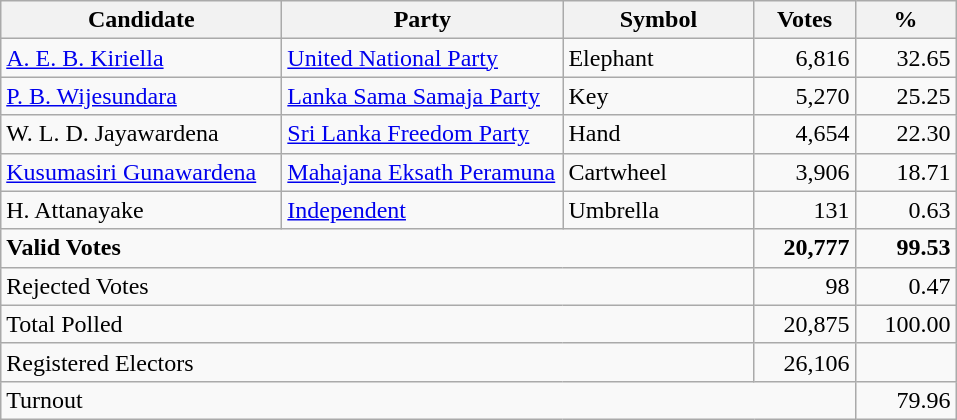<table class="wikitable" border="1" style="text-align:right;">
<tr>
<th align=left width="180">Candidate</th>
<th align=left width="180">Party</th>
<th align=left width="120">Symbol</th>
<th align=left width="60">Votes</th>
<th align=left width="60">%</th>
</tr>
<tr>
<td align=left><a href='#'>A. E. B. Kiriella</a></td>
<td align=left><a href='#'>United National Party</a></td>
<td align=left>Elephant</td>
<td align=right>6,816</td>
<td align=right>32.65</td>
</tr>
<tr>
<td align=left><a href='#'>P. B. Wijesundara</a></td>
<td align=left><a href='#'>Lanka Sama Samaja Party</a></td>
<td align=left>Key</td>
<td>5,270</td>
<td>25.25</td>
</tr>
<tr>
<td align=left>W. L. D. Jayawardena</td>
<td align=left><a href='#'>Sri Lanka Freedom Party</a></td>
<td align=left>Hand</td>
<td>4,654</td>
<td>22.30</td>
</tr>
<tr>
<td align=left><a href='#'>Kusumasiri Gunawardena</a></td>
<td align=left><a href='#'>Mahajana Eksath Peramuna</a></td>
<td align=left>Cartwheel</td>
<td>3,906</td>
<td>18.71</td>
</tr>
<tr>
<td align=left>H. Attanayake</td>
<td align=left><a href='#'>Independent</a></td>
<td align=left>Umbrella</td>
<td>131</td>
<td>0.63</td>
</tr>
<tr>
<td align=left colspan=3><strong>Valid Votes</strong></td>
<td><strong>20,777</strong></td>
<td><strong>99.53</strong></td>
</tr>
<tr>
<td align=left colspan=3>Rejected Votes</td>
<td>98</td>
<td>0.47</td>
</tr>
<tr>
<td align=left colspan=3>Total Polled</td>
<td>20,875</td>
<td>100.00</td>
</tr>
<tr>
<td align=left colspan=3>Registered Electors</td>
<td>26,106</td>
<td></td>
</tr>
<tr>
<td align=left colspan=4>Turnout</td>
<td>79.96</td>
</tr>
</table>
